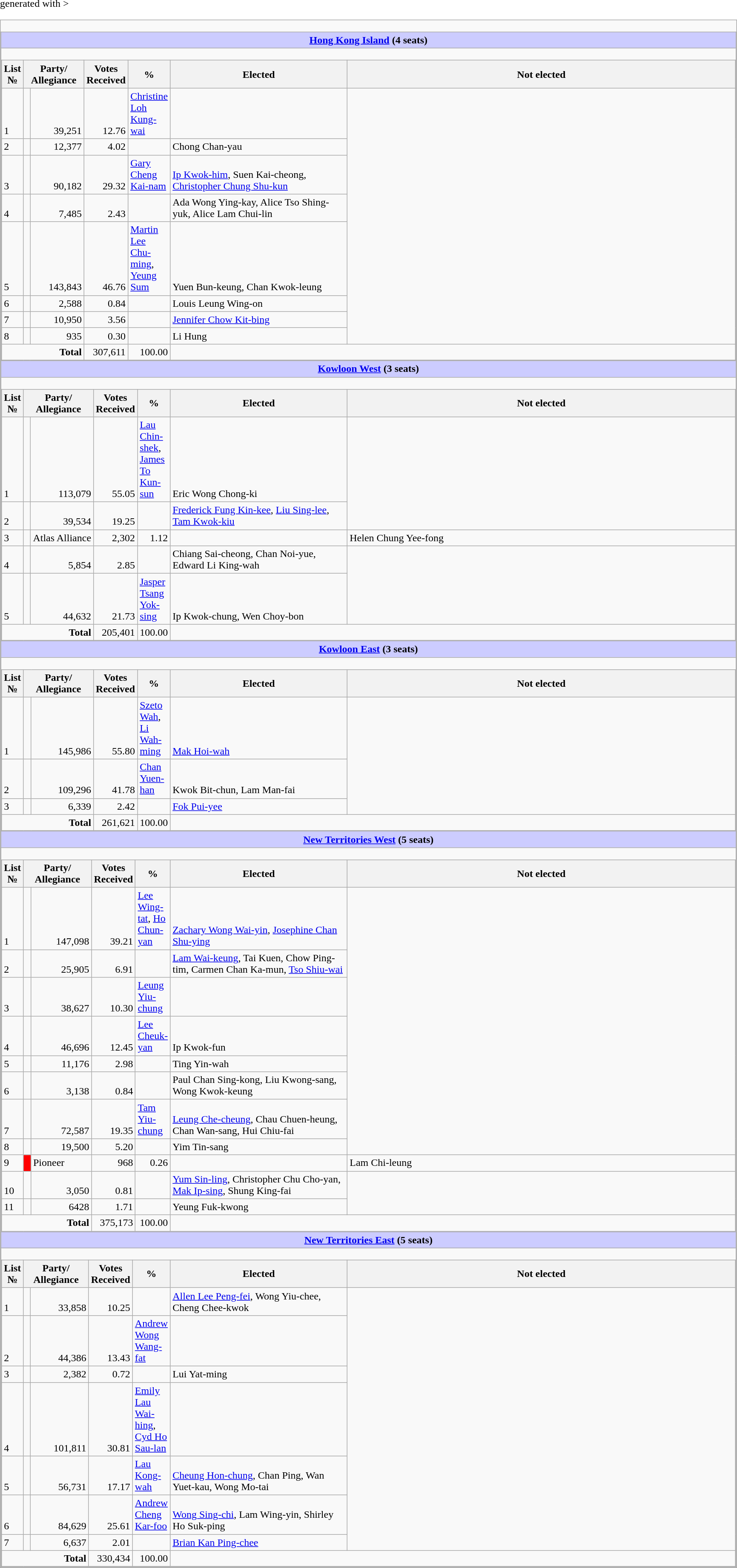<table class="wikitable" <hiddentext>generated with >
<tr>
<td style="padding:0; border:none;"><br><table class="wikitable sortable" style="margin:0; width:100%;">
<tr style="background-color:#CCCCFF;font-weight:bold" align="center" valign="bottom">
<td colspan="7" height="13"><a href='#'>Hong Kong Island</a> (4 seats)</td>
</tr>
<tr>
<td style="padding:0; border:none;"><br><table class="wikitable sortable" style="margin:0; width:100%;">
<tr>
<th height="26" width=5px>List<br>№</th>
<th width=85px colspan=2>Party/<br>Allegiance</th>
<th width=45px>Votes<br>Received</th>
<th width=25px>%</th>
<th width=270px>Elected</th>
<th width=600px>Not elected</th>
</tr>
<tr>
<td height="15"  valign="bottom">1</td>
<td></td>
<td align="right" valign="bottom">39,251</td>
<td valign="bottom" align=right>12.76</td>
<td valign="bottom"><a href='#'>Christine Loh Kung-wai</a></td>
<td valign="bottom"> </td>
</tr>
<tr>
<td height="15"  valign="bottom">2</td>
<td></td>
<td align="right" valign="bottom">12,377</td>
<td valign="bottom" align=right>4.02</td>
<td valign="bottom"> </td>
<td valign="bottom">Chong Chan-yau</td>
</tr>
<tr>
<td height="15"  valign="bottom">3</td>
<td></td>
<td align="right" valign="bottom">90,182</td>
<td valign="bottom" align=right>29.32</td>
<td valign="bottom"><a href='#'>Gary Cheng Kai-nam</a></td>
<td valign="bottom"><a href='#'>Ip Kwok-him</a>, Suen Kai-cheong, <a href='#'>Christopher Chung Shu-kun</a></td>
</tr>
<tr>
<td height="15"  valign="bottom">4</td>
<td></td>
<td align="right" valign="bottom">7,485</td>
<td valign="bottom" align=right>2.43</td>
<td valign="bottom"> </td>
<td valign="bottom">Ada Wong Ying-kay, Alice Tso Shing-yuk, Alice Lam Chui-lin</td>
</tr>
<tr>
<td height="15"  valign="bottom">5</td>
<td></td>
<td align="right" valign="bottom">143,843</td>
<td valign="bottom" align=right>46.76</td>
<td valign="bottom"><a href='#'>Martin Lee Chu-ming</a>, <a href='#'>Yeung Sum</a></td>
<td valign="bottom">Yuen Bun-keung, Chan Kwok-leung</td>
</tr>
<tr>
<td height="15"  valign="bottom">6</td>
<td></td>
<td align="right" valign="bottom">2,588</td>
<td valign="bottom" align=right>0.84</td>
<td valign="bottom"> </td>
<td valign="bottom">Louis Leung Wing-on</td>
</tr>
<tr>
<td height="15"  valign="bottom">7</td>
<td></td>
<td align="right" valign="bottom">10,950</td>
<td valign="bottom" align=right>3.56</td>
<td valign="bottom"> </td>
<td valign="bottom"><a href='#'>Jennifer Chow Kit-bing</a></td>
</tr>
<tr>
<td height="15"  valign="bottom">8</td>
<td></td>
<td align="right" valign="bottom">935</td>
<td valign="bottom" align=right>0.30</td>
<td valign="bottom"> </td>
<td valign="bottom">Li Hung</td>
</tr>
<tr class="sortbottom">
<td colspan=3 valign="bottom" align=right><strong>Total</strong></td>
<td align="right" valign="bottom">307,611</td>
<td valign="bottom" align=right>100.00</td>
<td colspan=2 valign="bottom"> </td>
</tr>
</table>
</td>
</tr>
<tr style="background-color:#CCCCFF;font-weight:bold" align="center" valign="bottom">
<td colspan="7" height="13"><a href='#'>Kowloon West</a> (3 seats)</td>
</tr>
<tr>
<td style="padding:0; border:none;"><br><table class="wikitable sortable" style="margin:0; width:100%;">
<tr>
<th height="26" width=5px>List<br>№</th>
<th width=85px colspan=2>Party/<br>Allegiance</th>
<th width=45px>Votes<br>Received</th>
<th width=25px>%</th>
<th width=270px>Elected</th>
<th width=600px>Not elected</th>
</tr>
<tr>
<td height="13"  valign="bottom">1</td>
<td></td>
<td align="right" valign="bottom">113,079</td>
<td valign="bottom" align=right>55.05</td>
<td valign="bottom"><a href='#'>Lau Chin-shek</a>, <a href='#'>James To Kun-sun</a></td>
<td valign="bottom">Eric Wong Chong-ki</td>
</tr>
<tr>
<td height="13"  valign="bottom">2</td>
<td></td>
<td align="right" valign="bottom">39,534</td>
<td valign="bottom" align=right>19.25</td>
<td valign="bottom"> </td>
<td valign="bottom"><a href='#'>Frederick Fung Kin-kee</a>, <a href='#'>Liu Sing-lee</a>, <a href='#'>Tam Kwok-kiu</a></td>
</tr>
<tr>
<td height="13"  valign="bottom">3</td>
<td valign="bottom"> </td>
<td valign="bottom">Atlas Alliance</td>
<td align="right" valign="bottom">2,302</td>
<td valign="bottom" align=right>1.12</td>
<td valign="bottom"> </td>
<td valign="bottom">Helen Chung Yee-fong</td>
</tr>
<tr>
<td height="13"  valign="bottom">4</td>
<td></td>
<td align="right" valign="bottom">5,854</td>
<td valign="bottom" align=right>2.85</td>
<td valign="bottom"> </td>
<td valign="bottom">Chiang Sai-cheong, Chan Noi-yue, Edward Li King-wah</td>
</tr>
<tr>
<td height="13"  valign="bottom">5</td>
<td></td>
<td align="right" valign="bottom">44,632</td>
<td valign="bottom" align=right>21.73</td>
<td valign="bottom"><a href='#'>Jasper Tsang Yok-sing</a></td>
<td valign="bottom">Ip Kwok-chung, Wen Choy-bon</td>
</tr>
<tr class="sortbottom">
<td colspan=3 valign="bottom" align=right><strong>Total</strong></td>
<td align="right" valign="bottom">205,401</td>
<td valign="bottom" align=right>100.00</td>
<td colspan=2 valign="bottom"> </td>
</tr>
</table>
</td>
</tr>
<tr style="background-color:#CCCCFF;font-weight:bold" align="center" valign="bottom">
<td colspan="6" height="13"><a href='#'>Kowloon East</a> (3 seats)</td>
</tr>
<tr>
<td style="padding:0; border:none;"><br><table class="wikitable sortable" style="margin:0; width:100%;">
<tr>
<th height="26" width=5px>List<br>№</th>
<th colspan=2 width=85px>Party/<br>Allegiance</th>
<th width=45px>Votes<br>Received</th>
<th width=25px>%</th>
<th width=270px>Elected</th>
<th width=600px>Not elected</th>
</tr>
<tr>
<td height="13"  valign="bottom">1</td>
<td></td>
<td align="right" valign="bottom">145,986</td>
<td valign="bottom" align=right>55.80</td>
<td valign="bottom"><a href='#'>Szeto Wah</a>, <a href='#'>Li Wah-ming</a></td>
<td valign="bottom"><a href='#'>Mak Hoi-wah</a></td>
</tr>
<tr>
<td height="13"  valign="bottom">2</td>
<td></td>
<td align="right" valign="bottom">109,296</td>
<td valign="bottom" align=right>41.78</td>
<td valign="bottom"><a href='#'>Chan Yuen-han</a></td>
<td valign="bottom">Kwok Bit-chun, Lam Man-fai</td>
</tr>
<tr>
<td height="13"  valign="bottom">3</td>
<td></td>
<td align="right" valign="bottom">6,339</td>
<td valign="bottom" align=right>2.42</td>
<td valign="bottom"> </td>
<td valign="bottom"><a href='#'>Fok Pui-yee</a></td>
</tr>
<tr class="sortbottom">
<td colspan=3 valign="bottom" align=right><strong>Total</strong></td>
<td align="right" valign="bottom">261,621</td>
<td valign="bottom" align=right>100.00</td>
<td colspan=2 valign="bottom"> </td>
</tr>
</table>
</td>
</tr>
<tr style="background-color:#CCCCFF;font-weight:bold" align="center" valign="bottom">
<td colspan="7" height="13"><a href='#'>New Territories West</a> (5 seats)</td>
</tr>
<tr>
<td style="padding:0; border:none;"><br><table class="wikitable sortable" style="margin:0; width:100%;">
<tr>
<th height="26" width=5px>List<br>№</th>
<th colspan=2 width=85px>Party/<br>Allegiance</th>
<th width=45px>Votes<br>Received</th>
<th width=25px>%</th>
<th width=270px>Elected</th>
<th width=600px>Not elected</th>
</tr>
<tr>
<td height="13"  valign="bottom">1</td>
<td></td>
<td align="right" valign="bottom">147,098</td>
<td valign="bottom" align=right>39.21</td>
<td valign="bottom"><a href='#'>Lee Wing-tat</a>, <a href='#'>Ho Chun-yan</a></td>
<td valign="bottom"><a href='#'>Zachary Wong Wai-yin</a>, <a href='#'>Josephine Chan Shu-ying</a></td>
</tr>
<tr>
<td height="15"  valign="bottom">2</td>
<td></td>
<td align="right" valign="bottom">25,905</td>
<td valign="bottom" align=right>6.91</td>
<td valign="bottom"></td>
<td valign="bottom"><a href='#'>Lam Wai-keung</a>, Tai Kuen, Chow Ping-tim, Carmen Chan Ka-mun, <a href='#'>Tso Shiu-wai</a></td>
</tr>
<tr>
<td height="13"  valign="bottom">3</td>
<td></td>
<td align="right" valign="bottom">38,627</td>
<td valign="bottom" align=right>10.30</td>
<td valign="bottom"><a href='#'>Leung Yiu-chung</a></td>
<td valign="bottom"> </td>
</tr>
<tr>
<td height="15"  valign="bottom">4</td>
<td></td>
<td align="right" valign="bottom">46,696</td>
<td valign="bottom" align=right>12.45</td>
<td valign="bottom"><a href='#'>Lee Cheuk-yan</a></td>
<td valign="bottom">Ip Kwok-fun</td>
</tr>
<tr>
<td height="15"  valign="bottom">5</td>
<td></td>
<td align="right" valign="bottom">11,176</td>
<td valign="bottom" align=right>2.98</td>
<td valign="bottom"> </td>
<td valign="bottom">Ting Yin-wah</td>
</tr>
<tr>
<td height="15"  valign="bottom">6</td>
<td></td>
<td align="right" valign="bottom">3,138</td>
<td valign="bottom" align=right>0.84</td>
<td valign="bottom"> </td>
<td valign="bottom">Paul Chan Sing-kong, Liu Kwong-sang, Wong Kwok-keung</td>
</tr>
<tr>
<td height="15"  valign="bottom">7</td>
<td></td>
<td align="right" valign="bottom">72,587</td>
<td valign="bottom" align=right>19.35</td>
<td valign="bottom"><a href='#'>Tam Yiu-chung</a></td>
<td valign="bottom"><a href='#'>Leung Che-cheung</a>, Chau Chuen-heung, Chan Wan-sang, Hui Chiu-fai</td>
</tr>
<tr>
<td height="15"  valign="bottom">8</td>
<td></td>
<td align="right" valign="bottom">19,500</td>
<td valign="bottom" align=right>5.20</td>
<td valign="bottom"> </td>
<td valign="bottom">Yim Tin-sang</td>
</tr>
<tr>
<td height="15"  valign="bottom">9</td>
<td style="background-color:red;"></td>
<td>Pioneer</td>
<td align="right" valign="bottom">968</td>
<td valign="bottom" align=right>0.26</td>
<td valign="bottom"> </td>
<td valign="bottom">Lam Chi-leung</td>
</tr>
<tr>
<td height="15"  valign="bottom">10</td>
<td></td>
<td align="right" valign="bottom">3,050</td>
<td valign="bottom" align=right>0.81</td>
<td valign="bottom"> </td>
<td valign="bottom"><a href='#'>Yum Sin-ling</a>, Christopher Chu Cho-yan, <a href='#'>Mak Ip-sing</a>, Shung King-fai</td>
</tr>
<tr>
<td height="15"  valign="bottom">11</td>
<td></td>
<td align="right" valign="bottom">6428</td>
<td valign="bottom" align=right>1.71</td>
<td valign="bottom"> </td>
<td valign="bottom">Yeung Fuk-kwong</td>
</tr>
<tr class="sortbottom">
<td colspan=3 align=right><strong>Total</strong></td>
<td align="right" valign="bottom">375,173</td>
<td valign="bottom" align=right>100.00</td>
<td colspan=2 valign="bottom"> </td>
</tr>
</table>
</td>
</tr>
<tr style="background-color:#CCCCFF;font-weight:bold" align="center" valign="bottom">
<td colspan="7" height="13"><a href='#'>New Territories East</a> (5 seats)</td>
</tr>
<tr>
<td style="padding:0; border:none;"><br><table class="wikitable sortable" style="margin:0; width:100%;">
<tr>
<th height="26" width=5px>List<br>№</th>
<th colspan=2 width=85px>Party/<br>Allegiance</th>
<th width=45px>Votes<br>Received</th>
<th width=25px>%</th>
<th width=270px>Elected</th>
<th width=600px>Not elected</th>
</tr>
<tr>
<td height="15"  valign="bottom">1</td>
<td></td>
<td align="right" valign="bottom">33,858</td>
<td valign="bottom" align=right>10.25</td>
<td valign="bottom"> </td>
<td valign="bottom"><a href='#'>Allen Lee Peng-fei</a>, Wong Yiu-chee, Cheng Chee-kwok</td>
</tr>
<tr>
<td height="15"  valign="bottom">2</td>
<td></td>
<td align="right" valign="bottom">44,386</td>
<td valign="bottom" align=right>13.43</td>
<td valign="bottom"><a href='#'>Andrew Wong Wang-fat</a></td>
<td valign="bottom"> </td>
</tr>
<tr>
<td height="15"  valign="bottom">3</td>
<td></td>
<td align="right" valign="bottom">2,382</td>
<td valign="bottom" align=right>0.72</td>
<td valign="bottom"> </td>
<td valign="bottom">Lui Yat-ming</td>
</tr>
<tr>
<td height="15"  valign="bottom">4</td>
<td></td>
<td align="right" valign="bottom">101,811</td>
<td valign="bottom" align=right>30.81</td>
<td valign="bottom"><a href='#'>Emily Lau Wai-hing</a>, <a href='#'>Cyd Ho Sau-lan</a></td>
<td valign="bottom"> </td>
</tr>
<tr>
<td height="15"  valign="bottom">5</td>
<td></td>
<td align="right" valign="bottom">56,731</td>
<td valign="bottom" align=right>17.17</td>
<td valign="bottom"><a href='#'>Lau Kong-wah</a></td>
<td valign="bottom"><a href='#'>Cheung Hon-chung</a>, Chan Ping, Wan Yuet-kau, Wong Mo-tai</td>
</tr>
<tr>
<td height="15"  valign="bottom">6</td>
<td></td>
<td align="right" valign="bottom">84,629</td>
<td valign="bottom" align=right>25.61</td>
<td valign="bottom"><a href='#'>Andrew Cheng Kar-foo</a></td>
<td valign="bottom"><a href='#'>Wong Sing-chi</a>, Lam Wing-yin, Shirley Ho Suk-ping</td>
</tr>
<tr>
<td height="15"  valign="bottom">7</td>
<td></td>
<td align="right" valign="bottom">6,637</td>
<td valign="bottom" align=right>2.01</td>
<td valign="bottom"> </td>
<td valign="bottom"><a href='#'>Brian Kan Ping-chee</a></td>
</tr>
<tr class="sortbottom">
<td colspan=3 valign="bottom" align=right><strong>Total</strong></td>
<td align="right" valign="bottom">330,434</td>
<td valign="bottom" align=right>100.00</td>
<td colspan=2 valign="bottom"> </td>
</tr>
</table>
</td>
</tr>
</table>
</td>
</tr>
</table>
